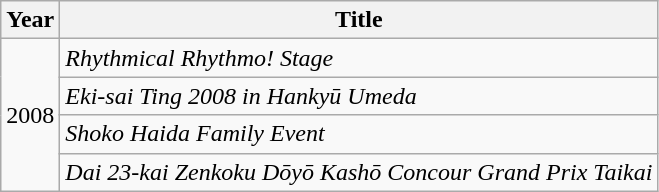<table class="wikitable">
<tr>
<th>Year</th>
<th>Title</th>
</tr>
<tr>
<td rowspan="4">2008</td>
<td><em>Rhythmical Rhythmo! Stage</em></td>
</tr>
<tr>
<td><em>Eki-sai Ting 2008 in Hankyū Umeda</em></td>
</tr>
<tr>
<td><em>Shoko Haida Family Event</em></td>
</tr>
<tr>
<td><em>Dai 23-kai Zenkoku Dōyō Kashō Concour Grand Prix Taikai</em></td>
</tr>
</table>
